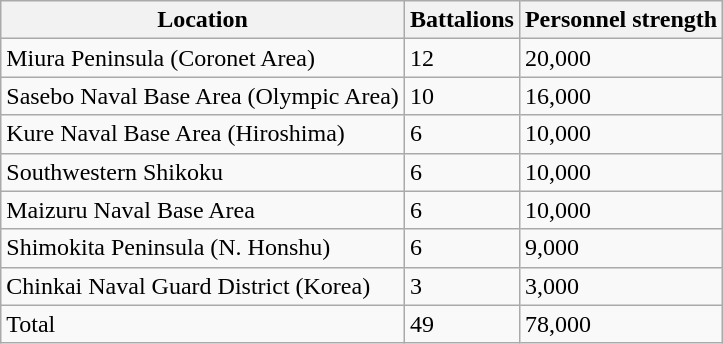<table class="wikitable">
<tr>
<th>Location</th>
<th>Battalions</th>
<th>Personnel strength</th>
</tr>
<tr>
<td>Miura Peninsula (Coronet Area)</td>
<td>12</td>
<td>20,000</td>
</tr>
<tr>
<td>Sasebo Naval Base Area (Olympic Area)</td>
<td>10</td>
<td>16,000</td>
</tr>
<tr>
<td>Kure Naval Base Area (Hiroshima)</td>
<td>6</td>
<td>10,000</td>
</tr>
<tr>
<td>Southwestern Shikoku</td>
<td>6</td>
<td>10,000</td>
</tr>
<tr>
<td>Maizuru Naval Base Area</td>
<td>6</td>
<td>10,000</td>
</tr>
<tr>
<td>Shimokita Peninsula (N. Honshu)</td>
<td>6</td>
<td>9,000</td>
</tr>
<tr>
<td>Chinkai Naval Guard District (Korea)</td>
<td>3</td>
<td>3,000</td>
</tr>
<tr>
<td>Total</td>
<td>49</td>
<td>78,000</td>
</tr>
</table>
